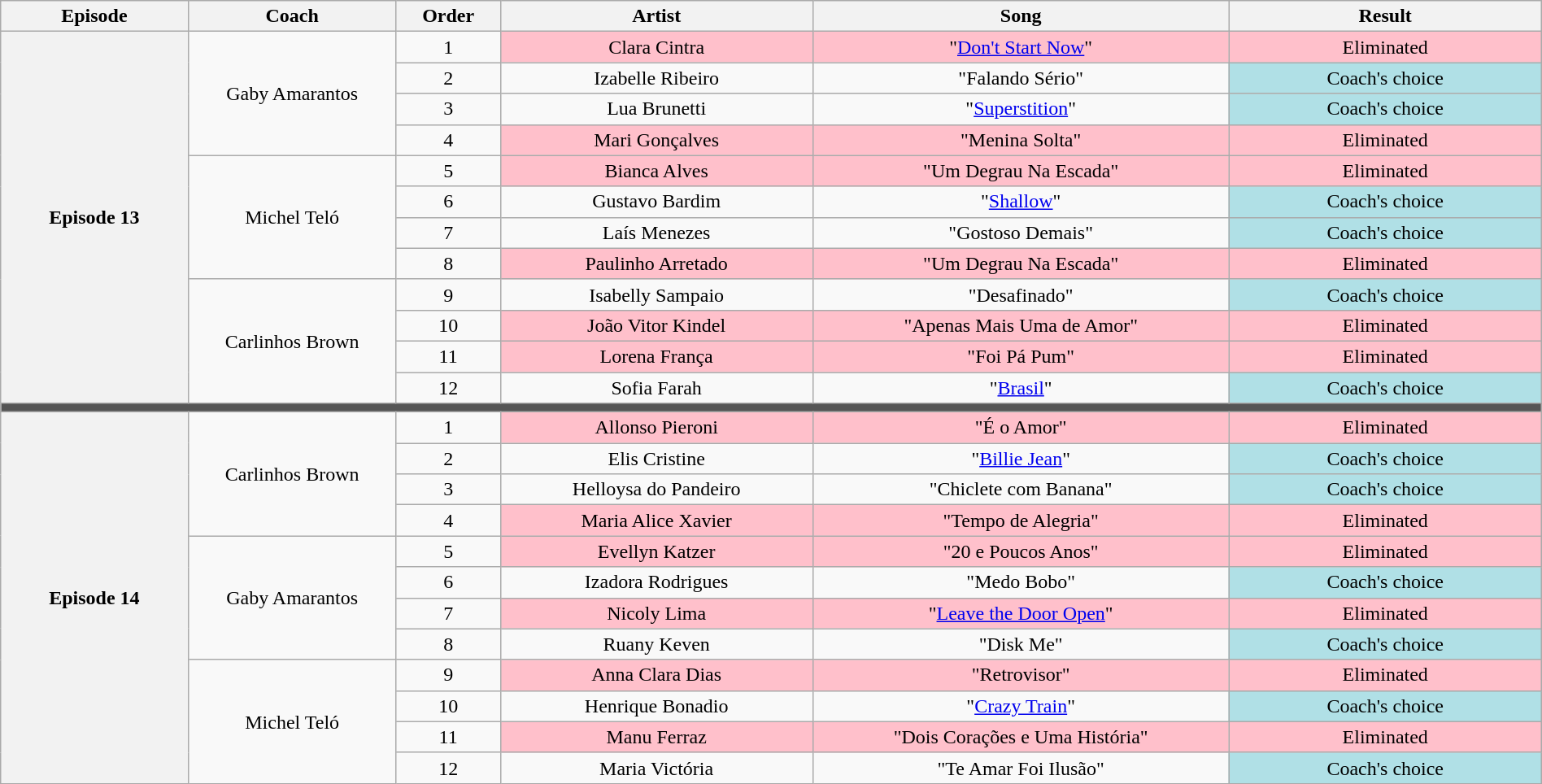<table class="wikitable" style="text-align:center; width:100%;">
<tr>
<th scope="col" width="09%">Episode</th>
<th scope="col" width="10%">Coach</th>
<th scope="col" width="05%">Order</th>
<th scope="col" width="15%">Artist</th>
<th scope="col" width="20%">Song</th>
<th scope="col" width="15%">Result</th>
</tr>
<tr>
<th scope="col" rowspan=12>Episode 13<br></th>
<td rowspan="4">Gaby Amarantos</td>
<td>1</td>
<td bgcolor=FFC0CB>Clara Cintra</td>
<td bgcolor=FFC0CB>"<a href='#'>Don't Start Now</a>"</td>
<td bgcolor=FFC0CB>Eliminated</td>
</tr>
<tr>
<td>2</td>
<td>Izabelle Ribeiro</td>
<td>"Falando Sério"</td>
<td bgcolor=B0E0E6>Coach's choice</td>
</tr>
<tr>
<td>3</td>
<td>Lua Brunetti</td>
<td>"<a href='#'>Superstition</a>"</td>
<td bgcolor=B0E0E6>Coach's choice</td>
</tr>
<tr>
<td>4</td>
<td bgcolor=FFC0CB>Mari Gonçalves</td>
<td bgcolor=FFC0CB>"Menina Solta"</td>
<td bgcolor=FFC0CB>Eliminated</td>
</tr>
<tr>
<td rowspan="4">Michel Teló</td>
<td>5</td>
<td bgcolor=FFC0CB>Bianca Alves</td>
<td bgcolor=FFC0CB>"Um Degrau Na Escada"</td>
<td bgcolor=FFC0CB>Eliminated</td>
</tr>
<tr>
<td>6</td>
<td>Gustavo Bardim</td>
<td>"<a href='#'>Shallow</a>"</td>
<td bgcolor=B0E0E6>Coach's choice</td>
</tr>
<tr>
<td>7</td>
<td>Laís Menezes</td>
<td>"Gostoso Demais"</td>
<td bgcolor=B0E0E6>Coach's choice</td>
</tr>
<tr>
<td>8</td>
<td bgcolor=FFC0CB>Paulinho Arretado</td>
<td bgcolor=FFC0CB>"Um Degrau Na Escada"</td>
<td bgcolor=FFC0CB>Eliminated</td>
</tr>
<tr>
<td rowspan="4">Carlinhos Brown</td>
<td>9</td>
<td>Isabelly Sampaio</td>
<td>"Desafinado"</td>
<td bgcolor=B0E0E6>Coach's choice</td>
</tr>
<tr>
<td>10</td>
<td bgcolor=FFC0CB>João Vitor Kindel</td>
<td bgcolor=FFC0CB>"Apenas Mais Uma de Amor"</td>
<td bgcolor=FFC0CB>Eliminated</td>
</tr>
<tr>
<td>11</td>
<td bgcolor=FFC0CB>Lorena França</td>
<td bgcolor=FFC0CB>"Foi Pá Pum"</td>
<td bgcolor=FFC0CB>Eliminated</td>
</tr>
<tr>
<td>12</td>
<td>Sofia Farah</td>
<td>"<a href='#'>Brasil</a>"</td>
<td bgcolor=B0E0E6>Coach's choice</td>
</tr>
<tr>
<td colspan=6 bgcolor=555555></td>
</tr>
<tr>
<th scope="col" rowspan=12>Episode 14<br></th>
<td rowspan="4">Carlinhos Brown</td>
<td>1</td>
<td bgcolor=FFC0CB>Allonso Pieroni</td>
<td bgcolor=FFC0CB>"É o Amor"</td>
<td bgcolor=FFC0CB>Eliminated</td>
</tr>
<tr>
<td>2</td>
<td>Elis Cristine</td>
<td>"<a href='#'>Billie Jean</a>"</td>
<td bgcolor=B0E0E6>Coach's choice</td>
</tr>
<tr>
<td>3</td>
<td>Helloysa do Pandeiro</td>
<td>"Chiclete com Banana"</td>
<td bgcolor=B0E0E6>Coach's choice</td>
</tr>
<tr>
<td>4</td>
<td bgcolor=FFC0CB>Maria Alice Xavier</td>
<td bgcolor=FFC0CB>"Tempo de Alegria"</td>
<td bgcolor=FFC0CB>Eliminated</td>
</tr>
<tr>
<td rowspan="4">Gaby Amarantos</td>
<td>5</td>
<td bgcolor=FFC0CB>Evellyn Katzer</td>
<td bgcolor=FFC0CB>"20 e Poucos Anos"</td>
<td bgcolor=FFC0CB>Eliminated</td>
</tr>
<tr>
<td>6</td>
<td>Izadora Rodrigues</td>
<td>"Medo Bobo"</td>
<td bgcolor=B0E0E6>Coach's choice</td>
</tr>
<tr>
<td>7</td>
<td bgcolor=FFC0CB>Nicoly Lima</td>
<td bgcolor=FFC0CB>"<a href='#'>Leave the Door Open</a>"</td>
<td bgcolor=FFC0CB>Eliminated</td>
</tr>
<tr>
<td>8</td>
<td>Ruany Keven</td>
<td>"Disk Me"</td>
<td bgcolor=B0E0E6>Coach's choice</td>
</tr>
<tr>
<td rowspan="4">Michel Teló</td>
<td>9</td>
<td bgcolor=FFC0CB>Anna Clara Dias</td>
<td bgcolor=FFC0CB>"Retrovisor"</td>
<td bgcolor=FFC0CB>Eliminated</td>
</tr>
<tr>
<td>10</td>
<td>Henrique Bonadio</td>
<td>"<a href='#'>Crazy Train</a>"</td>
<td bgcolor=B0E0E6>Coach's choice</td>
</tr>
<tr>
<td>11</td>
<td bgcolor=FFC0CB>Manu Ferraz</td>
<td bgcolor=FFC0CB>"Dois Corações e Uma História"</td>
<td bgcolor=FFC0CB>Eliminated</td>
</tr>
<tr>
<td>12</td>
<td>Maria Victória</td>
<td>"Te Amar Foi Ilusão"</td>
<td bgcolor=B0E0E6>Coach's choice</td>
</tr>
</table>
